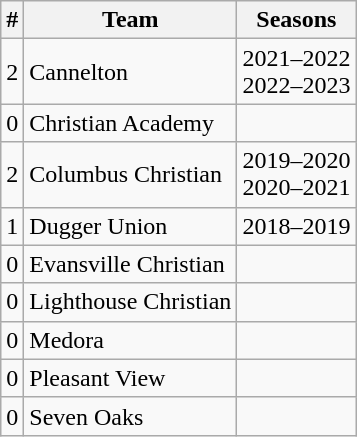<table class="wikitable" style=>
<tr>
<th>#</th>
<th>Team</th>
<th>Seasons</th>
</tr>
<tr>
<td>2</td>
<td>Cannelton</td>
<td>2021–2022<br>2022–2023</td>
</tr>
<tr>
<td>0</td>
<td>Christian Academy</td>
<td></td>
</tr>
<tr>
<td>2</td>
<td>Columbus Christian</td>
<td>2019–2020<br>2020–2021</td>
</tr>
<tr>
<td>1</td>
<td>Dugger Union</td>
<td>2018–2019</td>
</tr>
<tr>
<td>0</td>
<td>Evansville Christian</td>
<td></td>
</tr>
<tr>
<td>0</td>
<td>Lighthouse Christian</td>
<td></td>
</tr>
<tr>
<td>0</td>
<td>Medora</td>
<td></td>
</tr>
<tr>
<td>0</td>
<td>Pleasant View</td>
<td></td>
</tr>
<tr>
<td>0</td>
<td>Seven Oaks</td>
<td></td>
</tr>
</table>
